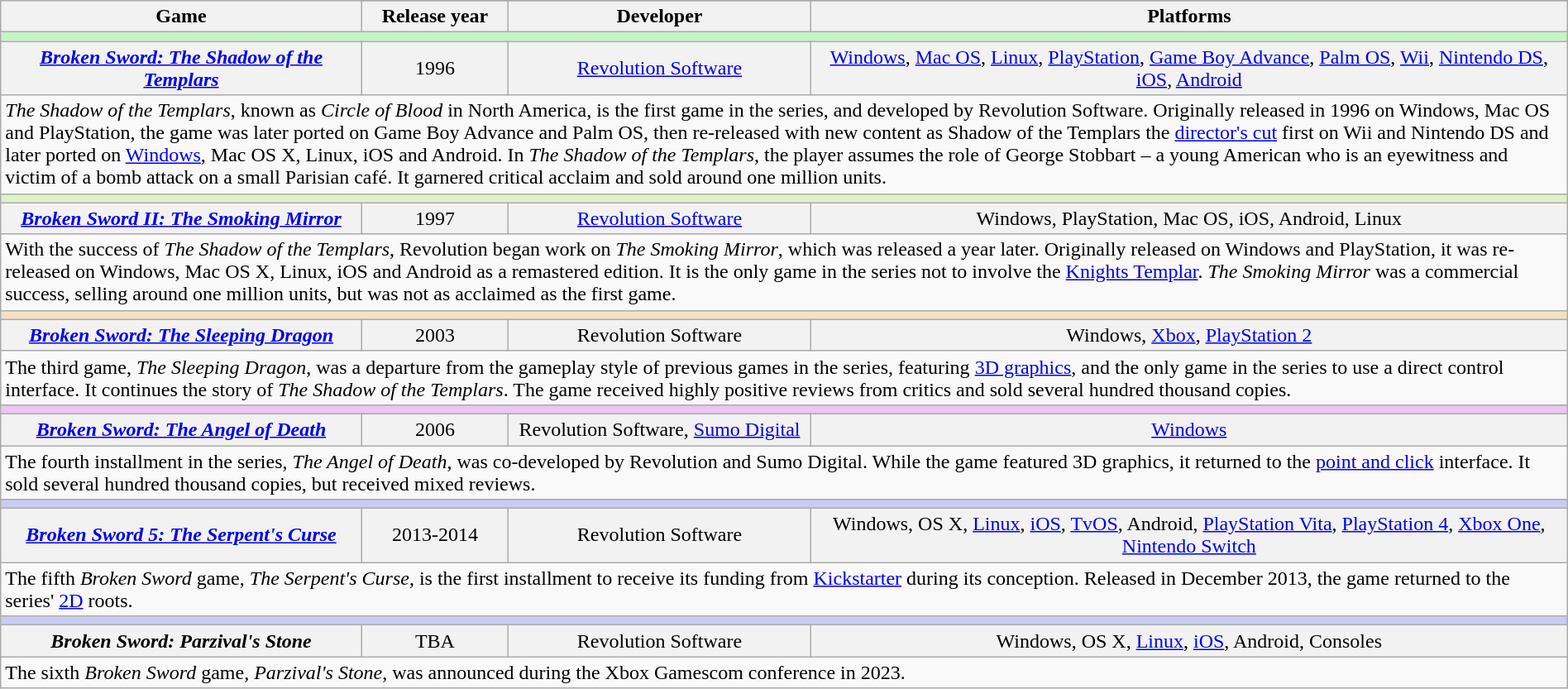<table class="wikitable" style="width:100%;">
<tr style="text-align: center;">
<th rowspan="2">Game</th>
</tr>
<tr>
<th>Release year</th>
<th>Developer</th>
<th>Platforms</th>
</tr>
<tr>
<td colspan="5" style="background:#c5f3c6;"></td>
</tr>
<tr style="background:#f2f2f2; text-align:center;">
<td><strong><em><a href='#'>Broken Sword: The Shadow of the Templars</a></em></strong></td>
<td>1996</td>
<td><a href='#'>Revolution Software</a></td>
<td><a href='#'>Windows</a>, <a href='#'>Mac OS</a>, <a href='#'>Linux</a>, <a href='#'>PlayStation</a>, <a href='#'>Game Boy Advance</a>, <a href='#'>Palm OS</a>, <a href='#'>Wii</a>, <a href='#'>Nintendo DS</a>, <a href='#'>iOS</a>, <a href='#'>Android</a></td>
</tr>
<tr>
<td colspan="5" style="border:none; vertical-align:top;"><em>The Shadow of the Templars</em>, known as <em>Circle of Blood</em> in North America, is the first game in the series, and developed by Revolution Software. Originally released in 1996 on Windows, Mac OS and PlayStation, the game was later ported on Game Boy Advance and Palm OS, then re-released with new content as Shadow of the Templars the <a href='#'>director's cut</a> first on Wii and Nintendo DS and later ported on <a href='#'>Windows</a>, Mac OS X, Linux, iOS and Android. In <em>The Shadow of the Templars</em>, the player assumes the role of George Stobbart – a young American who is an eyewitness and victim of a bomb attack on a small Parisian café. It garnered critical acclaim and sold around one million units.</td>
</tr>
<tr style="background:#f2f2f2; text-align:center;">
<td colspan="5" style="background:#ddf3c5;"></td>
</tr>
<tr style="background:#f2f2f2; text-align:center;">
<td><strong><em><a href='#'>Broken Sword II: The Smoking Mirror</a></em></strong></td>
<td>1997</td>
<td><a href='#'>Revolution Software</a></td>
<td>Windows, PlayStation, Mac OS, iOS, Android, Linux</td>
</tr>
<tr>
<td colspan="5" style="border:none; vertical-align:top;">With the success of <em>The Shadow of the Templars</em>, Revolution began work on <em>The Smoking Mirror</em>, which was released a year later. Originally released on Windows and PlayStation, it was re-released on Windows, Mac OS X, Linux, iOS and Android as a remastered edition. It is the only game in the series not to involve the <a href='#'>Knights Templar</a>. <em>The Smoking Mirror</em> was a commercial success, selling around one million units, but was not as acclaimed as the first game.</td>
</tr>
<tr style="background:#f2f2f2; text-align:center;">
<td colspan="5" style="background:#f3e1c5;"></td>
</tr>
<tr style="background:#f2f2f2; text-align:center;">
<td><strong><em><a href='#'>Broken Sword: The Sleeping Dragon</a></em></strong></td>
<td>2003</td>
<td>Revolution Software</td>
<td>Windows, <a href='#'>Xbox</a>, <a href='#'>PlayStation 2</a></td>
</tr>
<tr>
<td colspan="5" style="border:none; vertical-align:top;">The third game, <em>The Sleeping Dragon</em>, was a departure from the gameplay style of previous games in the series, featuring <a href='#'>3D graphics</a>, and the only game in the series to use a direct control interface. It continues the story of <em>The Shadow of the Templars</em>. The game received highly positive reviews from critics and sold several hundred thousand copies.</td>
</tr>
<tr style="background:#f2f2f2; text-align:center;">
<td colspan="5" style="background:#ecc5f3;"></td>
</tr>
<tr style="background:#f2f2f2; text-align:center;">
<td><strong><em><a href='#'>Broken Sword: The Angel of Death</a></em></strong></td>
<td>2006</td>
<td>Revolution Software, <a href='#'>Sumo Digital</a></td>
<td><a href='#'>Windows</a></td>
</tr>
<tr>
<td colspan="5" style="border:none; vertical-align:top;">The fourth installment in the series, <em>The Angel of Death</em>, was co-developed by Revolution and Sumo Digital. While the game featured 3D graphics, it returned to the <a href='#'>point and click</a> interface. It sold several hundred thousand copies, but received mixed reviews.</td>
</tr>
<tr style="background:#f2f2f2; text-align:center;">
<td colspan="5" style="background:#c5cdf3;"></td>
</tr>
<tr style="background:#f2f2f2; text-align:center;">
<td><strong><em><a href='#'>Broken Sword 5: The Serpent's Curse</a></em></strong></td>
<td>2013-2014</td>
<td>Revolution Software</td>
<td>Windows, OS X, <a href='#'>Linux</a>, <a href='#'>iOS</a>, <a href='#'>TvOS</a>, Android, <a href='#'>PlayStation Vita</a>, <a href='#'>PlayStation 4</a>, <a href='#'>Xbox One</a>, <a href='#'>Nintendo Switch</a></td>
</tr>
<tr>
<td colspan="5" style="border:none; vertical-align:top;">The fifth <em>Broken Sword</em> game, <em>The Serpent's Curse</em>, is the first installment to receive its funding from <a href='#'>Kickstarter</a> during its conception. Released in December 2013, the game returned to the series' <a href='#'>2D</a> roots.</td>
</tr>
<tr style="background:#f2f2f2; text-align:center;">
<td colspan="5" style="background:#c5cdf3;"></td>
</tr>
<tr style="background:#f2f2f2; text-align:center;">
<td><strong><em>Broken Sword: Parzival's Stone</em></strong></td>
<td>TBA</td>
<td>Revolution Software</td>
<td>Windows, OS X, <a href='#'>Linux</a>, <a href='#'>iOS</a>, Android, Consoles</td>
</tr>
<tr>
<td colspan="5" style="border:none; vertical-align:top;">The sixth <em>Broken Sword</em> game, <em>Parzival's Stone</em>, was announced during the Xbox Gamescom conference in 2023.</td>
</tr>
</table>
